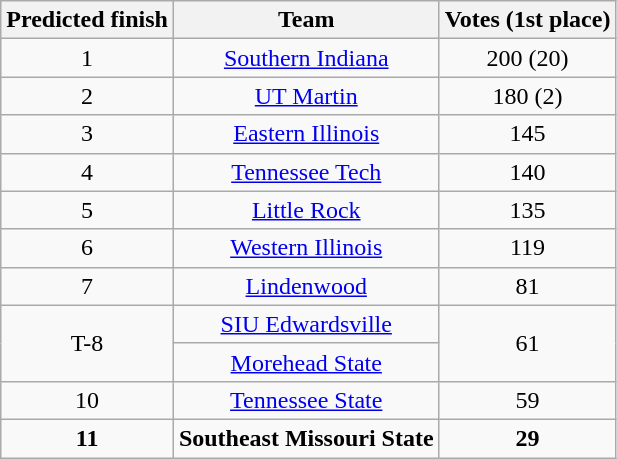<table class="wikitable" border="1">
<tr align=center>
<th style= >Predicted finish</th>
<th style= >Team</th>
<th style= >Votes (1st place)</th>
</tr>
<tr align="center">
<td>1</td>
<td><a href='#'>Southern Indiana</a></td>
<td>200 (20)</td>
</tr>
<tr align="center">
<td>2</td>
<td><a href='#'>UT Martin</a></td>
<td>180 (2)</td>
</tr>
<tr align="center">
<td>3</td>
<td><a href='#'>Eastern Illinois</a></td>
<td>145</td>
</tr>
<tr align="center">
<td>4</td>
<td><a href='#'>Tennessee Tech</a></td>
<td>140</td>
</tr>
<tr align="center">
<td>5</td>
<td><a href='#'>Little Rock</a></td>
<td>135</td>
</tr>
<tr align="center">
<td>6</td>
<td><a href='#'>Western Illinois</a></td>
<td>119</td>
</tr>
<tr align="center">
<td>7</td>
<td><a href='#'>Lindenwood</a></td>
<td>81</td>
</tr>
<tr align="center">
<td rowspan=2>T-8</td>
<td><a href='#'>SIU Edwardsville</a></td>
<td rowspan=2>61</td>
</tr>
<tr align="center">
<td><a href='#'>Morehead State</a></td>
</tr>
<tr align="center">
<td>10</td>
<td><a href='#'>Tennessee State</a></td>
<td>59</td>
</tr>
<tr align="center">
<td><strong>11</strong></td>
<td><strong>Southeast Missouri State</strong></td>
<td><strong>29</strong></td>
</tr>
</table>
